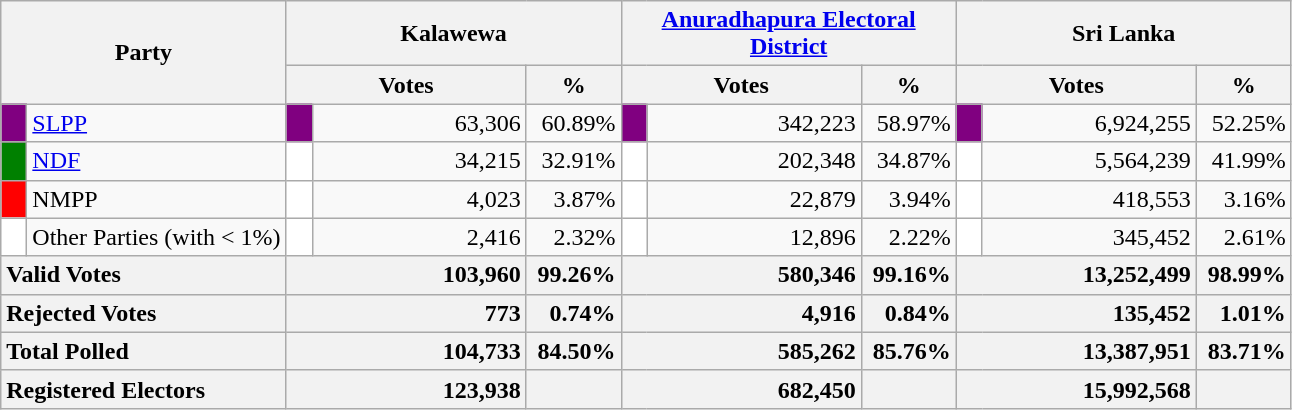<table class="wikitable">
<tr>
<th colspan="2" width="144px"rowspan="2">Party</th>
<th colspan="3" width="216px">Kalawewa</th>
<th colspan="3" width="216px"><a href='#'>Anuradhapura Electoral District</a></th>
<th colspan="3" width="216px">Sri Lanka</th>
</tr>
<tr>
<th colspan="2" width="144px">Votes</th>
<th>%</th>
<th colspan="2" width="144px">Votes</th>
<th>%</th>
<th colspan="2" width="144px">Votes</th>
<th>%</th>
</tr>
<tr>
<td style="background-color:purple;" width="10px"></td>
<td style="text-align:left;"><a href='#'>SLPP</a></td>
<td style="background-color:purple;" width="10px"></td>
<td style="text-align:right;">63,306</td>
<td style="text-align:right;">60.89%</td>
<td style="background-color:purple;" width="10px"></td>
<td style="text-align:right;">342,223</td>
<td style="text-align:right;">58.97%</td>
<td style="background-color:purple;" width="10px"></td>
<td style="text-align:right;">6,924,255</td>
<td style="text-align:right;">52.25%</td>
</tr>
<tr>
<td style="background-color:green;" width="10px"></td>
<td style="text-align:left;"><a href='#'>NDF</a></td>
<td style="background-color:white;" width="10px"></td>
<td style="text-align:right;">34,215</td>
<td style="text-align:right;">32.91%</td>
<td style="background-color:white;" width="10px"></td>
<td style="text-align:right;">202,348</td>
<td style="text-align:right;">34.87%</td>
<td style="background-color:white;" width="10px"></td>
<td style="text-align:right;">5,564,239</td>
<td style="text-align:right;">41.99%</td>
</tr>
<tr>
<td style="background-color:red;" width="10px"></td>
<td style="text-align:left;">NMPP</td>
<td style="background-color:white;" width="10px"></td>
<td style="text-align:right;">4,023</td>
<td style="text-align:right;">3.87%</td>
<td style="background-color:white;" width="10px"></td>
<td style="text-align:right;">22,879</td>
<td style="text-align:right;">3.94%</td>
<td style="background-color:white;" width="10px"></td>
<td style="text-align:right;">418,553</td>
<td style="text-align:right;">3.16%</td>
</tr>
<tr>
<td style="background-color:white;" width="10px"></td>
<td style="text-align:left;">Other Parties (with < 1%)</td>
<td style="background-color:white;" width="10px"></td>
<td style="text-align:right;">2,416</td>
<td style="text-align:right;">2.32%</td>
<td style="background-color:white;" width="10px"></td>
<td style="text-align:right;">12,896</td>
<td style="text-align:right;">2.22%</td>
<td style="background-color:white;" width="10px"></td>
<td style="text-align:right;">345,452</td>
<td style="text-align:right;">2.61%</td>
</tr>
<tr>
<th colspan="2" width="144px"style="text-align:left;">Valid Votes</th>
<th style="text-align:right;"colspan="2" width="144px">103,960</th>
<th style="text-align:right;">99.26%</th>
<th style="text-align:right;"colspan="2" width="144px">580,346</th>
<th style="text-align:right;">99.16%</th>
<th style="text-align:right;"colspan="2" width="144px">13,252,499</th>
<th style="text-align:right;">98.99%</th>
</tr>
<tr>
<th colspan="2" width="144px"style="text-align:left;">Rejected Votes</th>
<th style="text-align:right;"colspan="2" width="144px">773</th>
<th style="text-align:right;">0.74%</th>
<th style="text-align:right;"colspan="2" width="144px">4,916</th>
<th style="text-align:right;">0.84%</th>
<th style="text-align:right;"colspan="2" width="144px">135,452</th>
<th style="text-align:right;">1.01%</th>
</tr>
<tr>
<th colspan="2" width="144px"style="text-align:left;">Total Polled</th>
<th style="text-align:right;"colspan="2" width="144px">104,733</th>
<th style="text-align:right;">84.50%</th>
<th style="text-align:right;"colspan="2" width="144px">585,262</th>
<th style="text-align:right;">85.76%</th>
<th style="text-align:right;"colspan="2" width="144px">13,387,951</th>
<th style="text-align:right;">83.71%</th>
</tr>
<tr>
<th colspan="2" width="144px"style="text-align:left;">Registered Electors</th>
<th style="text-align:right;"colspan="2" width="144px">123,938</th>
<th></th>
<th style="text-align:right;"colspan="2" width="144px">682,450</th>
<th></th>
<th style="text-align:right;"colspan="2" width="144px">15,992,568</th>
<th></th>
</tr>
</table>
